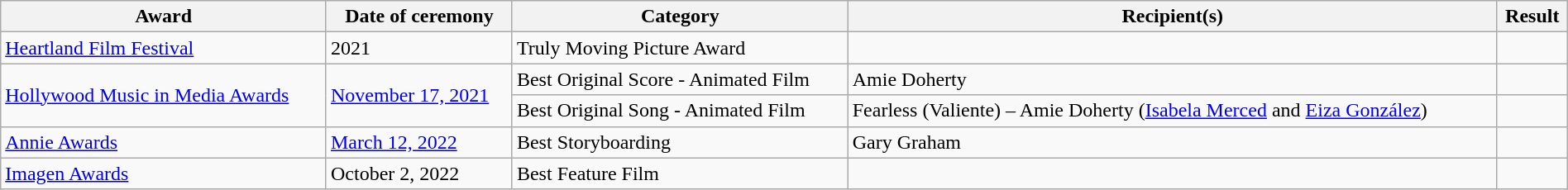<table class="wikitable sortable" style="width:100%;">
<tr>
<th scope="col">Award</th>
<th scope="col">Date of ceremony</th>
<th scope="col">Category</th>
<th scope="col">Recipient(s)</th>
<th scope="col">Result</th>
</tr>
<tr>
<td><a href='#'>Heartland Film Festival</a></td>
<td>2021</td>
<td>Truly Moving Picture Award</td>
<td></td>
<td></td>
</tr>
<tr>
<td rowspan="2"><a href='#'>Hollywood Music in Media Awards</a></td>
<td rowspan="2"><a href='#'>November 17, 2021</a></td>
<td>Best Original Score - Animated Film</td>
<td>Amie Doherty</td>
<td></td>
</tr>
<tr>
<td>Best Original Song - Animated Film</td>
<td>Fearless (Valiente) – Amie Doherty (<a href='#'>Isabela Merced</a> and <a href='#'>Eiza González</a>)</td>
<td></td>
</tr>
<tr>
<td><a href='#'>Annie Awards</a></td>
<td><a href='#'>March 12, 2022</a></td>
<td>Best Storyboarding</td>
<td>Gary Graham</td>
<td></td>
</tr>
<tr>
<td><a href='#'>Imagen Awards</a></td>
<td>October 2, 2022</td>
<td>Best Feature Film</td>
<td></td>
<td></td>
</tr>
</table>
